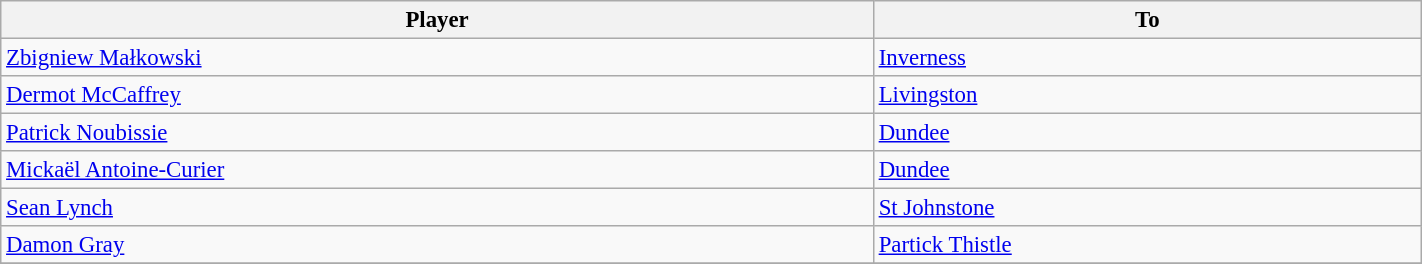<table class="wikitable" style="text-align:center; font-size:95%;width:75%; text-align:left">
<tr>
<th>Player</th>
<th>To</th>
</tr>
<tr>
<td> <a href='#'>Zbigniew Małkowski</a></td>
<td><a href='#'>Inverness</a></td>
</tr>
<tr>
<td> <a href='#'>Dermot McCaffrey</a></td>
<td><a href='#'>Livingston</a></td>
</tr>
<tr>
<td> <a href='#'>Patrick Noubissie</a></td>
<td><a href='#'>Dundee</a></td>
</tr>
<tr>
<td> <a href='#'>Mickaël Antoine-Curier</a></td>
<td><a href='#'>Dundee</a></td>
</tr>
<tr>
<td> <a href='#'>Sean Lynch</a></td>
<td><a href='#'>St Johnstone</a></td>
</tr>
<tr>
<td> <a href='#'>Damon Gray</a></td>
<td><a href='#'>Partick Thistle</a></td>
</tr>
<tr>
</tr>
</table>
